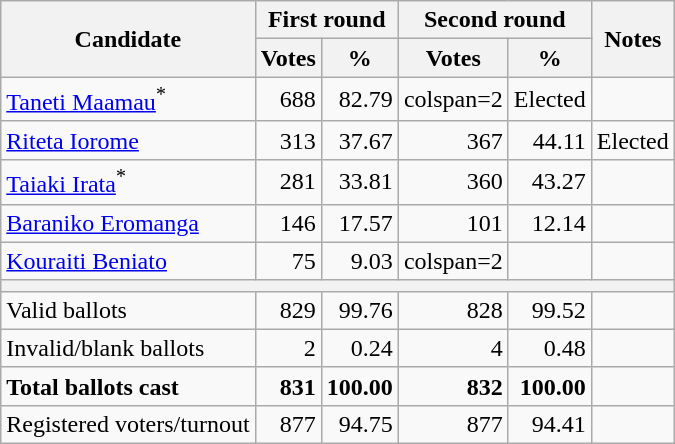<table class=wikitable style=text-align:right>
<tr>
<th rowspan=2>Candidate</th>
<th colspan=2>First round</th>
<th colspan=2>Second round</th>
<th rowspan=2>Notes</th>
</tr>
<tr>
<th>Votes</th>
<th>%</th>
<th>Votes</th>
<th>%</th>
</tr>
<tr>
<td align=left><a href='#'>Taneti Maamau</a><sup>*</sup></td>
<td>688</td>
<td>82.79</td>
<td>colspan=2 </td>
<td>Elected</td>
</tr>
<tr>
<td align=left><a href='#'>Riteta Iorome</a></td>
<td>313</td>
<td>37.67</td>
<td>367</td>
<td>44.11</td>
<td>Elected</td>
</tr>
<tr>
<td align=left><a href='#'>Taiaki Irata</a><sup>*</sup></td>
<td>281</td>
<td>33.81</td>
<td>360</td>
<td>43.27</td>
<td></td>
</tr>
<tr>
<td align=left><a href='#'>Baraniko Eromanga</a></td>
<td>146</td>
<td>17.57</td>
<td>101</td>
<td>12.14</td>
<td></td>
</tr>
<tr>
<td align=left><a href='#'>Kouraiti Beniato</a></td>
<td>75</td>
<td>9.03</td>
<td>colspan=2 </td>
<td></td>
</tr>
<tr>
<th colspan=6></th>
</tr>
<tr>
<td align=left>Valid ballots</td>
<td>829</td>
<td>99.76</td>
<td>828</td>
<td>99.52</td>
<td></td>
</tr>
<tr>
<td align=left>Invalid/blank ballots</td>
<td>2</td>
<td>0.24</td>
<td>4</td>
<td>0.48</td>
<td></td>
</tr>
<tr style="font-weight:bold">
<td align=left>Total ballots cast</td>
<td>831</td>
<td>100.00</td>
<td>832</td>
<td>100.00</td>
<td></td>
</tr>
<tr>
<td align=left>Registered voters/turnout</td>
<td>877</td>
<td>94.75</td>
<td>877</td>
<td>94.41</td>
<td></td>
</tr>
</table>
